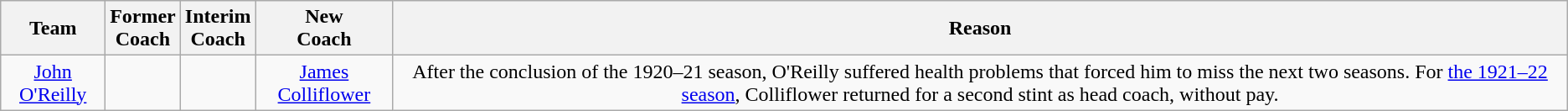<table class="wikitable" style="text-align:center;">
<tr>
<th>Team</th>
<th>Former<br>Coach</th>
<th>Interim<br>Coach</th>
<th>New<br>Coach</th>
<th>Reason</th>
</tr>
<tr>
<td><a href='#'>John O'Reilly</a></td>
<td></td>
<td></td>
<td><a href='#'>James Colliflower</a></td>
<td>After the conclusion of the 1920–21 season, O'Reilly suffered health problems that forced him to miss the next two seasons. For <a href='#'>the 1921–22 season</a>, Colliflower returned for a second stint as head coach, without pay.</td>
</tr>
</table>
